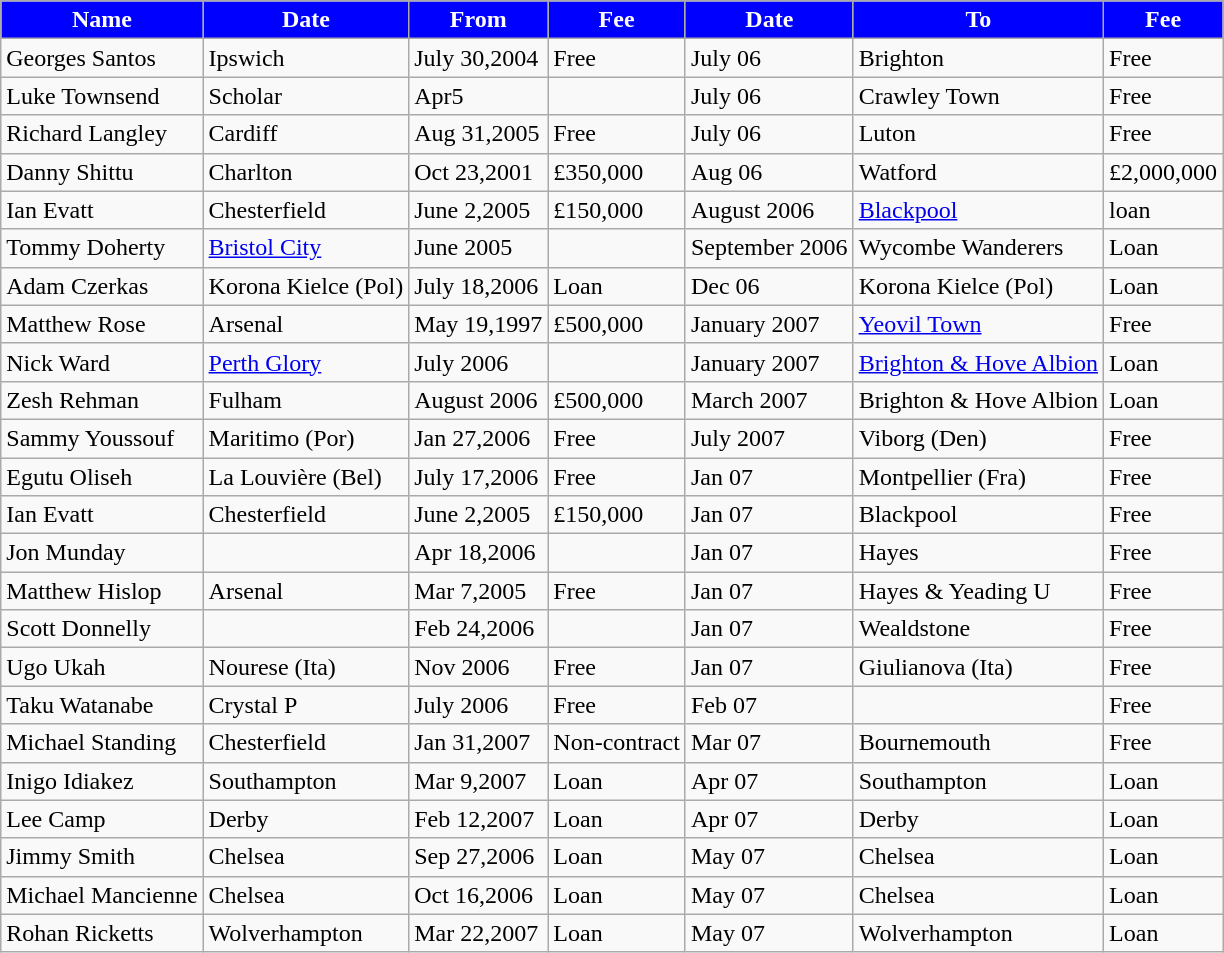<table class="wikitable">
<tr>
<th style="background:#0000FF; color:white; text-align:center;">Name</th>
<th style="background:#0000FF; color:white; text-align:center;">Date</th>
<th style="background:#0000FF; color:white; text-align:center;">From</th>
<th style="background:#0000FF; color:white; text-align:center;">Fee</th>
<th style="background:#0000FF; color:white; text-align:center;">Date</th>
<th style="background:#0000FF; color:white; text-align:center;">To</th>
<th style="background:#0000FF; color:white; text-align:center;">Fee</th>
</tr>
<tr>
<td>Georges Santos</td>
<td>Ipswich</td>
<td>July 30,2004</td>
<td>Free</td>
<td>July 06</td>
<td>Brighton</td>
<td>Free</td>
</tr>
<tr>
<td>Luke Townsend</td>
<td>Scholar</td>
<td>Apr5</td>
<td></td>
<td>July 06</td>
<td>Crawley Town</td>
<td>Free</td>
</tr>
<tr>
<td>Richard Langley</td>
<td>Cardiff</td>
<td>Aug 31,2005</td>
<td>Free</td>
<td>July 06</td>
<td>Luton</td>
<td>Free</td>
</tr>
<tr>
<td>Danny Shittu</td>
<td>Charlton</td>
<td>Oct 23,2001</td>
<td>£350,000</td>
<td>Aug 06</td>
<td>Watford</td>
<td>£2,000,000</td>
</tr>
<tr>
<td>Ian Evatt</td>
<td>Chesterfield</td>
<td>June 2,2005</td>
<td>£150,000</td>
<td>August 2006</td>
<td><a href='#'>Blackpool</a></td>
<td>loan</td>
</tr>
<tr>
<td>Tommy Doherty</td>
<td><a href='#'>Bristol City</a></td>
<td>June 2005</td>
<td></td>
<td>September 2006</td>
<td>Wycombe Wanderers</td>
<td>Loan</td>
</tr>
<tr>
<td>Adam Czerkas</td>
<td>Korona Kielce (Pol)</td>
<td>July 18,2006</td>
<td>Loan</td>
<td>Dec 06</td>
<td>Korona Kielce (Pol)</td>
<td>Loan</td>
</tr>
<tr>
<td>Matthew Rose</td>
<td>Arsenal</td>
<td>May 19,1997</td>
<td>£500,000</td>
<td>January 2007</td>
<td><a href='#'>Yeovil Town</a></td>
<td>Free</td>
</tr>
<tr>
<td>Nick Ward</td>
<td><a href='#'>Perth Glory</a></td>
<td>July 2006</td>
<td></td>
<td>January 2007</td>
<td><a href='#'>Brighton & Hove Albion</a></td>
<td>Loan</td>
</tr>
<tr>
<td>Zesh Rehman</td>
<td>Fulham</td>
<td>August 2006</td>
<td>£500,000</td>
<td>March 2007</td>
<td>Brighton & Hove Albion</td>
<td>Loan</td>
</tr>
<tr>
<td>Sammy Youssouf</td>
<td>Maritimo (Por)</td>
<td>Jan 27,2006</td>
<td>Free</td>
<td>July 2007</td>
<td>Viborg (Den)</td>
<td>Free</td>
</tr>
<tr>
<td>Egutu Oliseh</td>
<td>La Louvière (Bel)</td>
<td>July 17,2006</td>
<td>Free</td>
<td>Jan 07</td>
<td>Montpellier (Fra)</td>
<td>Free</td>
</tr>
<tr>
<td>Ian Evatt</td>
<td>Chesterfield</td>
<td>June 2,2005</td>
<td>£150,000</td>
<td>Jan 07</td>
<td>Blackpool</td>
<td>Free</td>
</tr>
<tr>
<td>Jon Munday</td>
<td></td>
<td>Apr 18,2006</td>
<td></td>
<td>Jan 07</td>
<td>Hayes</td>
<td>Free</td>
</tr>
<tr>
<td>Matthew Hislop</td>
<td>Arsenal</td>
<td>Mar 7,2005</td>
<td>Free</td>
<td>Jan 07</td>
<td>Hayes & Yeading U</td>
<td>Free</td>
</tr>
<tr>
<td>Scott Donnelly</td>
<td></td>
<td>Feb 24,2006</td>
<td></td>
<td>Jan 07</td>
<td>Wealdstone</td>
<td>Free</td>
</tr>
<tr>
<td>Ugo Ukah</td>
<td>Nourese (Ita)</td>
<td>Nov 2006</td>
<td>Free</td>
<td>Jan 07</td>
<td>Giulianova (Ita)</td>
<td>Free</td>
</tr>
<tr>
<td>Taku Watanabe</td>
<td>Crystal P</td>
<td>July 2006</td>
<td>Free</td>
<td>Feb 07</td>
<td></td>
<td>Free</td>
</tr>
<tr>
<td>Michael Standing</td>
<td>Chesterfield</td>
<td>Jan 31,2007</td>
<td>Non-contract</td>
<td>Mar 07</td>
<td>Bournemouth</td>
<td>Free</td>
</tr>
<tr>
<td>Inigo Idiakez</td>
<td>Southampton</td>
<td>Mar 9,2007</td>
<td>Loan</td>
<td>Apr 07</td>
<td>Southampton</td>
<td>Loan</td>
</tr>
<tr>
<td>Lee Camp</td>
<td>Derby</td>
<td>Feb 12,2007</td>
<td>Loan</td>
<td>Apr 07</td>
<td>Derby</td>
<td>Loan</td>
</tr>
<tr>
<td>Jimmy Smith</td>
<td>Chelsea</td>
<td>Sep 27,2006</td>
<td>Loan</td>
<td>May 07</td>
<td>Chelsea</td>
<td>Loan</td>
</tr>
<tr>
<td>Michael Mancienne</td>
<td>Chelsea</td>
<td>Oct 16,2006</td>
<td>Loan</td>
<td>May 07</td>
<td>Chelsea</td>
<td>Loan</td>
</tr>
<tr>
<td>Rohan Ricketts</td>
<td>Wolverhampton</td>
<td>Mar 22,2007</td>
<td>Loan</td>
<td>May 07</td>
<td>Wolverhampton</td>
<td>Loan</td>
</tr>
</table>
